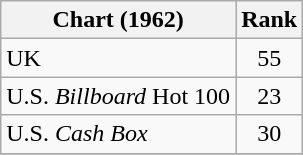<table class="wikitable sortable">
<tr>
<th>Chart (1962)</th>
<th style="text-align:center;">Rank</th>
</tr>
<tr>
<td>UK</td>
<td style="text-align:center;">55</td>
</tr>
<tr>
<td>U.S. <em>Billboard</em> Hot 100</td>
<td style="text-align:center;">23</td>
</tr>
<tr>
<td>U.S. <em>Cash Box</em></td>
<td style="text-align:center;">30</td>
</tr>
<tr>
</tr>
</table>
